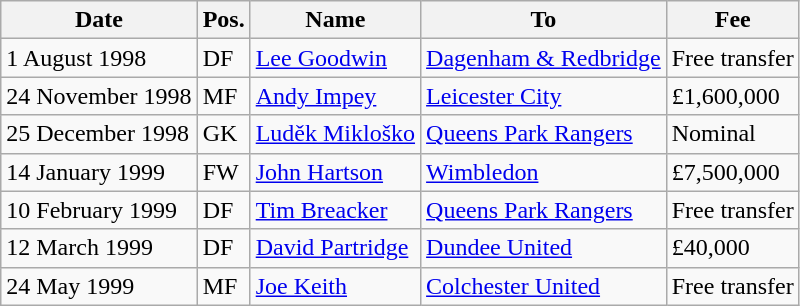<table class="wikitable">
<tr>
<th>Date</th>
<th>Pos.</th>
<th>Name</th>
<th>To</th>
<th>Fee</th>
</tr>
<tr>
<td>1 August 1998</td>
<td>DF</td>
<td> <a href='#'>Lee Goodwin</a></td>
<td> <a href='#'>Dagenham & Redbridge</a></td>
<td>Free transfer</td>
</tr>
<tr>
<td>24 November 1998</td>
<td>MF</td>
<td> <a href='#'>Andy Impey</a></td>
<td> <a href='#'>Leicester City</a></td>
<td>£1,600,000</td>
</tr>
<tr>
<td>25 December 1998</td>
<td>GK</td>
<td> <a href='#'>Luděk Mikloško</a></td>
<td> <a href='#'>Queens Park Rangers</a></td>
<td>Nominal</td>
</tr>
<tr>
<td>14 January 1999</td>
<td>FW</td>
<td> <a href='#'>John Hartson</a></td>
<td> <a href='#'>Wimbledon</a></td>
<td>£7,500,000</td>
</tr>
<tr>
<td>10 February 1999</td>
<td>DF</td>
<td> <a href='#'>Tim Breacker</a></td>
<td> <a href='#'>Queens Park Rangers</a></td>
<td>Free transfer</td>
</tr>
<tr>
<td>12 March 1999</td>
<td>DF</td>
<td> <a href='#'>David Partridge</a></td>
<td> <a href='#'>Dundee United</a></td>
<td>£40,000</td>
</tr>
<tr>
<td>24 May 1999</td>
<td>MF</td>
<td> <a href='#'>Joe Keith</a></td>
<td> <a href='#'>Colchester United</a></td>
<td>Free transfer</td>
</tr>
</table>
